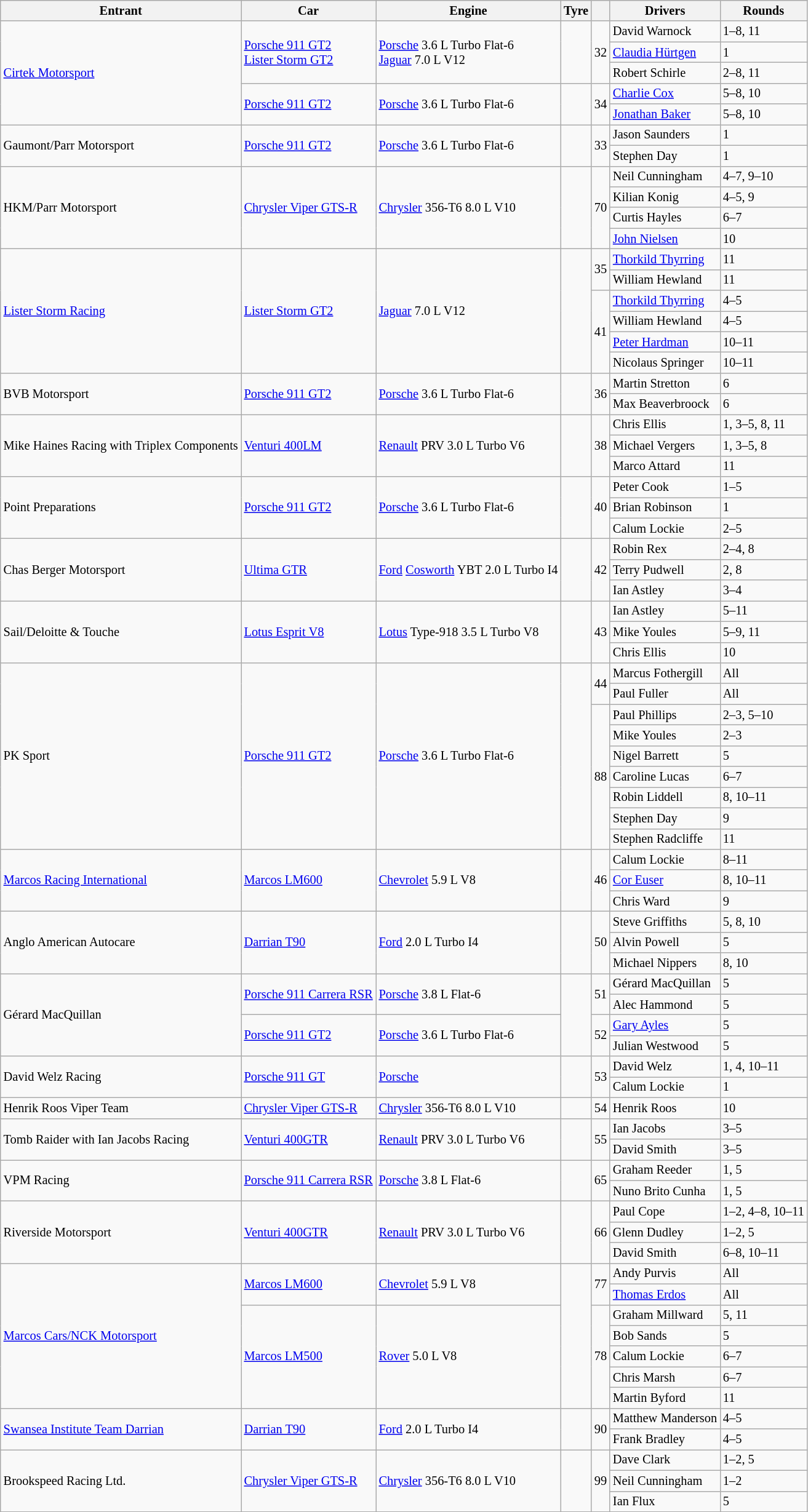<table class="wikitable" style="font-size: 85%">
<tr>
<th>Entrant</th>
<th>Car</th>
<th>Engine</th>
<th>Tyre</th>
<th></th>
<th>Drivers</th>
<th>Rounds</th>
</tr>
<tr>
<td rowspan=5> <a href='#'>Cirtek Motorsport</a></td>
<td rowspan=3><a href='#'>Porsche 911 GT2</a><br><a href='#'>Lister Storm GT2</a></td>
<td rowspan=3><a href='#'>Porsche</a> 3.6 L Turbo Flat-6<br><a href='#'>Jaguar</a> 7.0 L V12</td>
<td rowspan=3></td>
<td rowspan=3>32</td>
<td> David Warnock</td>
<td>1–8, 11</td>
</tr>
<tr>
<td> <a href='#'>Claudia Hürtgen</a></td>
<td>1</td>
</tr>
<tr>
<td> Robert Schirle</td>
<td>2–8, 11</td>
</tr>
<tr>
<td rowspan=2><a href='#'>Porsche 911 GT2</a></td>
<td rowspan=2><a href='#'>Porsche</a> 3.6 L Turbo Flat-6</td>
<td rowspan=2></td>
<td rowspan=2>34</td>
<td> <a href='#'>Charlie Cox</a></td>
<td>5–8, 10</td>
</tr>
<tr>
<td> <a href='#'>Jonathan Baker</a></td>
<td>5–8, 10</td>
</tr>
<tr>
<td rowspan=2> Gaumont/Parr Motorsport</td>
<td rowspan=2><a href='#'>Porsche 911 GT2</a></td>
<td rowspan=2><a href='#'>Porsche</a> 3.6 L Turbo Flat-6</td>
<td rowspan=2></td>
<td rowspan=2>33</td>
<td> Jason Saunders</td>
<td>1</td>
</tr>
<tr>
<td> Stephen Day</td>
<td>1</td>
</tr>
<tr>
<td rowspan=4> HKM/Parr Motorsport</td>
<td rowspan=4><a href='#'>Chrysler Viper GTS-R</a></td>
<td rowspan=4><a href='#'>Chrysler</a> 356-T6 8.0 L V10</td>
<td rowspan=4></td>
<td rowspan=4>70</td>
<td> Neil Cunningham</td>
<td>4–7, 9–10</td>
</tr>
<tr>
<td> Kilian Konig</td>
<td>4–5, 9</td>
</tr>
<tr>
<td> Curtis Hayles</td>
<td>6–7</td>
</tr>
<tr>
<td> <a href='#'>John Nielsen</a></td>
<td>10</td>
</tr>
<tr>
<td rowspan=6> <a href='#'>Lister Storm Racing</a></td>
<td rowspan=6><a href='#'>Lister Storm GT2</a></td>
<td rowspan=6><a href='#'>Jaguar</a> 7.0 L V12</td>
<td rowspan=6></td>
<td rowspan=2>35</td>
<td> <a href='#'>Thorkild Thyrring</a></td>
<td>11</td>
</tr>
<tr>
<td> William Hewland</td>
<td>11</td>
</tr>
<tr>
<td rowspan=4>41</td>
<td> <a href='#'>Thorkild Thyrring</a></td>
<td>4–5</td>
</tr>
<tr>
<td> William Hewland</td>
<td>4–5</td>
</tr>
<tr>
<td> <a href='#'>Peter Hardman</a></td>
<td>10–11</td>
</tr>
<tr>
<td> Nicolaus Springer</td>
<td>10–11</td>
</tr>
<tr>
<td rowspan=2> BVB Motorsport</td>
<td rowspan=2><a href='#'>Porsche 911 GT2</a></td>
<td rowspan=2><a href='#'>Porsche</a> 3.6 L Turbo Flat-6</td>
<td rowspan=2></td>
<td rowspan=2>36</td>
<td> Martin Stretton</td>
<td>6</td>
</tr>
<tr>
<td> Max Beaverbroock</td>
<td>6</td>
</tr>
<tr>
<td rowspan=3> Mike Haines Racing with Triplex Components</td>
<td rowspan=3><a href='#'>Venturi 400LM</a></td>
<td rowspan=3><a href='#'>Renault</a> PRV 3.0 L Turbo V6</td>
<td rowspan=3></td>
<td rowspan=3>38</td>
<td> Chris Ellis</td>
<td>1, 3–5, 8, 11</td>
</tr>
<tr>
<td> Michael Vergers</td>
<td>1, 3–5, 8</td>
</tr>
<tr>
<td> Marco Attard</td>
<td>11</td>
</tr>
<tr>
<td rowspan=3> Point Preparations</td>
<td rowspan=3><a href='#'>Porsche 911 GT2</a></td>
<td rowspan=3><a href='#'>Porsche</a> 3.6 L Turbo Flat-6</td>
<td rowspan=3></td>
<td rowspan=3>40</td>
<td> Peter Cook</td>
<td>1–5</td>
</tr>
<tr>
<td> Brian Robinson</td>
<td>1</td>
</tr>
<tr>
<td> Calum Lockie</td>
<td>2–5</td>
</tr>
<tr>
<td rowspan=3> Chas Berger Motorsport</td>
<td rowspan=3><a href='#'>Ultima GTR</a></td>
<td rowspan=3><a href='#'>Ford</a> <a href='#'>Cosworth</a> YBT 2.0 L Turbo I4</td>
<td rowspan=3></td>
<td rowspan=3>42</td>
<td> Robin Rex</td>
<td>2–4, 8</td>
</tr>
<tr>
<td> Terry Pudwell</td>
<td>2, 8</td>
</tr>
<tr>
<td> Ian Astley</td>
<td>3–4</td>
</tr>
<tr>
<td rowspan=3> Sail/Deloitte & Touche</td>
<td rowspan=3><a href='#'>Lotus Esprit V8</a></td>
<td rowspan=3><a href='#'>Lotus</a> Type-918 3.5 L Turbo V8</td>
<td rowspan=3></td>
<td rowspan=3>43</td>
<td> Ian Astley</td>
<td>5–11</td>
</tr>
<tr>
<td> Mike Youles</td>
<td>5–9, 11</td>
</tr>
<tr>
<td> Chris Ellis</td>
<td>10</td>
</tr>
<tr>
<td rowspan=9> PK Sport</td>
<td rowspan=9><a href='#'>Porsche 911 GT2</a></td>
<td rowspan=9><a href='#'>Porsche</a> 3.6 L Turbo Flat-6</td>
<td rowspan=9></td>
<td rowspan=2>44</td>
<td> Marcus Fothergill</td>
<td>All</td>
</tr>
<tr>
<td> Paul Fuller</td>
<td>All</td>
</tr>
<tr>
<td rowspan=7>88</td>
<td> Paul Phillips</td>
<td>2–3, 5–10</td>
</tr>
<tr>
<td> Mike Youles</td>
<td>2–3</td>
</tr>
<tr>
<td> Nigel Barrett</td>
<td>5</td>
</tr>
<tr>
<td> Caroline Lucas</td>
<td>6–7</td>
</tr>
<tr>
<td> Robin Liddell</td>
<td>8, 10–11</td>
</tr>
<tr>
<td> Stephen Day</td>
<td>9</td>
</tr>
<tr>
<td> Stephen Radcliffe</td>
<td>11</td>
</tr>
<tr>
<td rowspan=3> <a href='#'>Marcos Racing International</a></td>
<td rowspan=3><a href='#'>Marcos LM600</a></td>
<td rowspan=3><a href='#'>Chevrolet</a> 5.9 L V8</td>
<td rowspan=3></td>
<td rowspan=3>46</td>
<td> Calum Lockie</td>
<td>8–11</td>
</tr>
<tr>
<td> <a href='#'>Cor Euser</a></td>
<td>8, 10–11</td>
</tr>
<tr>
<td> Chris Ward</td>
<td>9</td>
</tr>
<tr>
<td rowspan=3> Anglo American Autocare</td>
<td rowspan=3><a href='#'>Darrian T90</a></td>
<td rowspan=3><a href='#'>Ford</a> 2.0 L Turbo I4</td>
<td rowspan=3></td>
<td rowspan=3>50</td>
<td> Steve Griffiths</td>
<td>5, 8, 10</td>
</tr>
<tr>
<td> Alvin Powell</td>
<td>5</td>
</tr>
<tr>
<td> Michael Nippers</td>
<td>8, 10</td>
</tr>
<tr>
<td rowspan=4> Gérard MacQuillan</td>
<td rowspan=2><a href='#'>Porsche 911 Carrera RSR</a></td>
<td rowspan=2><a href='#'>Porsche</a> 3.8 L Flat-6</td>
<td rowspan=4></td>
<td rowspan=2>51</td>
<td> Gérard MacQuillan</td>
<td>5</td>
</tr>
<tr>
<td> Alec Hammond</td>
<td>5</td>
</tr>
<tr>
<td rowspan=2><a href='#'>Porsche 911 GT2</a></td>
<td rowspan=2><a href='#'>Porsche</a> 3.6 L Turbo Flat-6</td>
<td rowspan=2>52</td>
<td> <a href='#'>Gary Ayles</a></td>
<td>5</td>
</tr>
<tr>
<td> Julian Westwood</td>
<td>5</td>
</tr>
<tr>
<td rowspan=2> David Welz Racing</td>
<td rowspan=2><a href='#'>Porsche 911 GT</a></td>
<td rowspan=2><a href='#'>Porsche</a></td>
<td rowspan=2></td>
<td rowspan=2>53</td>
<td> David Welz</td>
<td>1, 4, 10–11</td>
</tr>
<tr>
<td> Calum Lockie</td>
<td>1</td>
</tr>
<tr>
<td> Henrik Roos Viper Team</td>
<td><a href='#'>Chrysler Viper GTS-R</a></td>
<td><a href='#'>Chrysler</a> 356-T6 8.0 L V10</td>
<td></td>
<td>54</td>
<td> Henrik Roos</td>
<td>10</td>
</tr>
<tr>
<td rowspan=2> Tomb Raider with Ian Jacobs Racing</td>
<td rowspan=2><a href='#'>Venturi 400GTR</a></td>
<td rowspan=2><a href='#'>Renault</a> PRV 3.0 L Turbo V6</td>
<td rowspan=2></td>
<td rowspan=2>55</td>
<td> Ian Jacobs</td>
<td>3–5</td>
</tr>
<tr>
<td> David Smith</td>
<td>3–5</td>
</tr>
<tr>
<td rowspan=2> VPM Racing</td>
<td rowspan=2><a href='#'>Porsche 911 Carrera RSR</a></td>
<td rowspan=2><a href='#'>Porsche</a> 3.8 L Flat-6</td>
<td rowspan=2></td>
<td rowspan=2>65</td>
<td> Graham Reeder</td>
<td>1, 5</td>
</tr>
<tr>
<td> Nuno Brito Cunha</td>
<td>1, 5</td>
</tr>
<tr>
<td rowspan=3> Riverside Motorsport</td>
<td rowspan=3><a href='#'>Venturi 400GTR</a></td>
<td rowspan=3><a href='#'>Renault</a> PRV 3.0 L Turbo V6</td>
<td rowspan=3></td>
<td rowspan=3>66</td>
<td> Paul Cope</td>
<td>1–2, 4–8, 10–11</td>
</tr>
<tr>
<td> Glenn Dudley</td>
<td>1–2, 5</td>
</tr>
<tr>
<td> David Smith</td>
<td>6–8, 10–11</td>
</tr>
<tr>
<td rowspan=7> <a href='#'>Marcos Cars/NCK Motorsport</a></td>
<td rowspan=2><a href='#'>Marcos LM600</a></td>
<td rowspan=2><a href='#'>Chevrolet</a> 5.9 L V8</td>
<td rowspan=7></td>
<td rowspan=2>77</td>
<td> Andy Purvis</td>
<td>All</td>
</tr>
<tr>
<td> <a href='#'>Thomas Erdos</a></td>
<td>All</td>
</tr>
<tr>
<td rowspan=5><a href='#'>Marcos LM500</a></td>
<td rowspan=5><a href='#'>Rover</a> 5.0 L V8</td>
<td rowspan=5>78</td>
<td> Graham Millward</td>
<td>5, 11</td>
</tr>
<tr>
<td> Bob Sands</td>
<td>5</td>
</tr>
<tr>
<td> Calum Lockie</td>
<td>6–7</td>
</tr>
<tr>
<td> Chris Marsh</td>
<td>6–7</td>
</tr>
<tr>
<td> Martin Byford</td>
<td>11</td>
</tr>
<tr>
<td rowspan=2> <a href='#'>Swansea Institute Team Darrian</a></td>
<td rowspan=2><a href='#'>Darrian T90</a></td>
<td rowspan=2><a href='#'>Ford</a> 2.0 L Turbo I4</td>
<td rowspan=2></td>
<td rowspan=2>90</td>
<td> Matthew Manderson</td>
<td>4–5</td>
</tr>
<tr>
<td> Frank Bradley</td>
<td>4–5</td>
</tr>
<tr>
<td rowspan=3> Brookspeed Racing Ltd.</td>
<td rowspan=3><a href='#'>Chrysler Viper GTS-R</a></td>
<td rowspan=3><a href='#'>Chrysler</a> 356-T6 8.0 L V10</td>
<td rowspan=3></td>
<td rowspan=3>99</td>
<td> Dave Clark</td>
<td>1–2, 5</td>
</tr>
<tr>
<td> Neil Cunningham</td>
<td>1–2</td>
</tr>
<tr>
<td> Ian Flux</td>
<td>5</td>
</tr>
<tr>
</tr>
</table>
